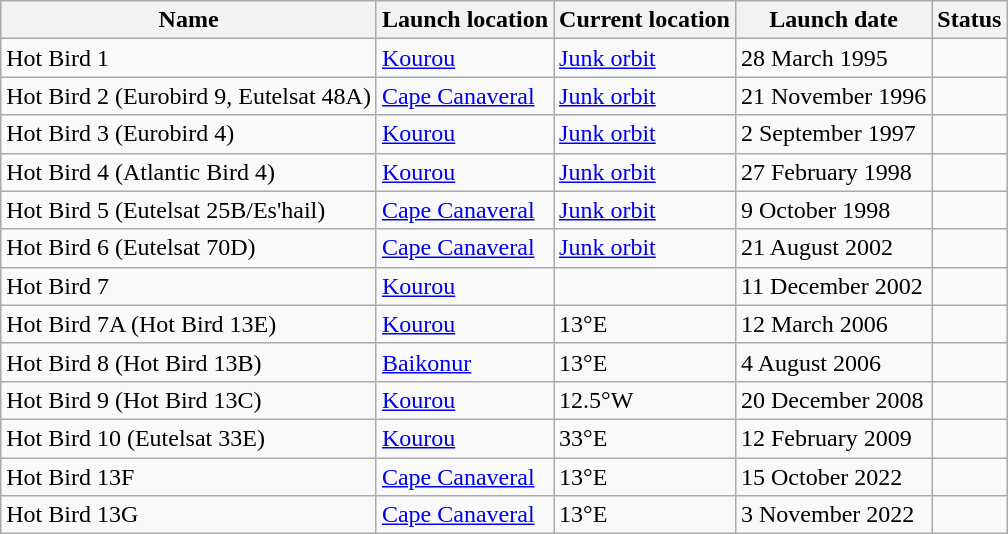<table class="wikitable">
<tr>
<th>Name</th>
<th>Launch location</th>
<th>Current location</th>
<th>Launch date</th>
<th>Status</th>
</tr>
<tr>
<td>Hot Bird 1</td>
<td><a href='#'>Kourou</a></td>
<td><a href='#'>Junk orbit</a></td>
<td>28 March 1995</td>
<td></td>
</tr>
<tr>
<td>Hot Bird 2 (Eurobird 9, Eutelsat 48A)</td>
<td><a href='#'>Cape Canaveral</a></td>
<td><a href='#'>Junk orbit</a></td>
<td>21 November 1996</td>
<td></td>
</tr>
<tr>
<td>Hot Bird 3 (Eurobird 4)</td>
<td><a href='#'>Kourou</a></td>
<td><a href='#'>Junk orbit</a></td>
<td>2 September 1997</td>
<td></td>
</tr>
<tr>
<td>Hot Bird 4 (Atlantic Bird 4)</td>
<td><a href='#'>Kourou</a></td>
<td><a href='#'>Junk orbit</a></td>
<td>27 February 1998</td>
<td></td>
</tr>
<tr>
<td>Hot Bird 5 (Eutelsat 25B/Es'hail)</td>
<td><a href='#'>Cape Canaveral</a></td>
<td><a href='#'>Junk orbit</a></td>
<td>9 October 1998</td>
<td></td>
</tr>
<tr>
<td>Hot Bird 6 (Eutelsat 70D)</td>
<td><a href='#'>Cape Canaveral</a></td>
<td><a href='#'>Junk orbit</a></td>
<td>21 August 2002</td>
<td></td>
</tr>
<tr>
<td>Hot Bird 7</td>
<td><a href='#'>Kourou</a></td>
<td></td>
<td>11 December 2002</td>
<td></td>
</tr>
<tr>
<td>Hot Bird 7A (Hot Bird 13E)</td>
<td><a href='#'>Kourou</a></td>
<td>13°E</td>
<td>12 March 2006</td>
<td></td>
</tr>
<tr>
<td>Hot Bird 8 (Hot Bird 13B)</td>
<td><a href='#'>Baikonur</a></td>
<td>13°E</td>
<td>4 August 2006</td>
<td></td>
</tr>
<tr>
<td>Hot Bird 9 (Hot Bird 13C)</td>
<td><a href='#'>Kourou</a></td>
<td>12.5°W</td>
<td>20 December 2008</td>
<td></td>
</tr>
<tr>
<td>Hot Bird 10 (Eutelsat 33E)</td>
<td><a href='#'>Kourou</a></td>
<td>33°E</td>
<td>12 February 2009</td>
<td></td>
</tr>
<tr>
<td>Hot Bird 13F</td>
<td><a href='#'>Cape Canaveral</a></td>
<td>13°E</td>
<td>15 October 2022</td>
<td></td>
</tr>
<tr>
<td>Hot Bird 13G</td>
<td><a href='#'>Cape Canaveral</a></td>
<td>13°E</td>
<td>3 November 2022</td>
<td></td>
</tr>
</table>
